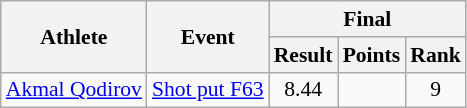<table class=wikitable style="font-size:90%">
<tr>
<th rowspan="2">Athlete</th>
<th rowspan="2">Event</th>
<th colspan="3">Final</th>
</tr>
<tr>
<th>Result</th>
<th>Points</th>
<th>Rank</th>
</tr>
<tr align=center>
<td align=left><a href='#'>Akmal Qodirov</a></td>
<td align=left><a href='#'>Shot put F63</a></td>
<td>8.44</td>
<td></td>
<td>9</td>
</tr>
</table>
